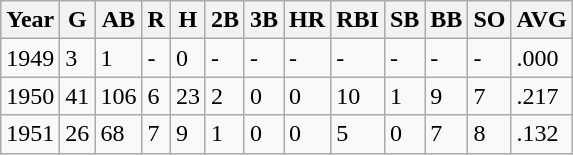<table class="wikitable">
<tr>
<th><strong>Year</strong></th>
<th><strong>G</strong></th>
<th><strong>AB</strong></th>
<th><strong>R</strong></th>
<th><strong>H</strong></th>
<th><strong>2B</strong></th>
<th><strong>3B</strong></th>
<th><strong>HR</strong></th>
<th><strong>RBI</strong></th>
<th><strong>SB</strong></th>
<th><strong>BB</strong></th>
<th><strong>SO</strong></th>
<th><strong>AVG</strong></th>
</tr>
<tr>
<td>1949</td>
<td>3</td>
<td>1</td>
<td>-</td>
<td>0</td>
<td>-</td>
<td>-</td>
<td>-</td>
<td>-</td>
<td>-</td>
<td>-</td>
<td>-</td>
<td>.000</td>
</tr>
<tr>
<td>1950</td>
<td>41</td>
<td>106</td>
<td>6</td>
<td>23</td>
<td>2</td>
<td>0</td>
<td>0</td>
<td>10</td>
<td>1</td>
<td>9</td>
<td>7</td>
<td>.217</td>
</tr>
<tr>
<td>1951</td>
<td>26</td>
<td>68</td>
<td>7</td>
<td>9</td>
<td>1</td>
<td>0</td>
<td>0</td>
<td>5</td>
<td>0</td>
<td>7</td>
<td>8</td>
<td>.132</td>
</tr>
</table>
